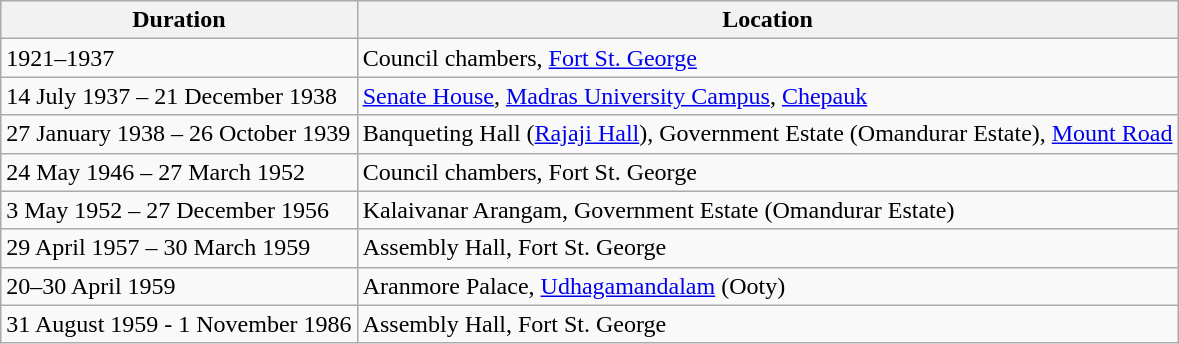<table class="wikitable">
<tr>
<th>Duration</th>
<th>Location</th>
</tr>
<tr>
<td>1921–1937</td>
<td>Council chambers, <a href='#'>Fort St. George</a></td>
</tr>
<tr>
<td>14 July 1937 – 21 December 1938</td>
<td><a href='#'>Senate House</a>, <a href='#'>Madras University Campus</a>, <a href='#'>Chepauk</a></td>
</tr>
<tr>
<td>27 January 1938 – 26 October 1939</td>
<td>Banqueting Hall (<a href='#'>Rajaji Hall</a>), Government Estate (Omandurar Estate), <a href='#'>Mount Road</a></td>
</tr>
<tr>
<td>24 May 1946 – 27 March 1952</td>
<td>Council chambers, Fort St. George</td>
</tr>
<tr>
<td>3 May 1952 – 27 December 1956</td>
<td>Kalaivanar Arangam, Government Estate (Omandurar Estate)</td>
</tr>
<tr>
<td>29 April 1957 – 30 March 1959</td>
<td>Assembly Hall, Fort St. George</td>
</tr>
<tr>
<td>20–30 April 1959</td>
<td>Aranmore Palace, <a href='#'>Udhagamandalam</a> (Ooty)</td>
</tr>
<tr>
<td>31 August 1959 - 1 November 1986</td>
<td>Assembly Hall, Fort St. George</td>
</tr>
</table>
